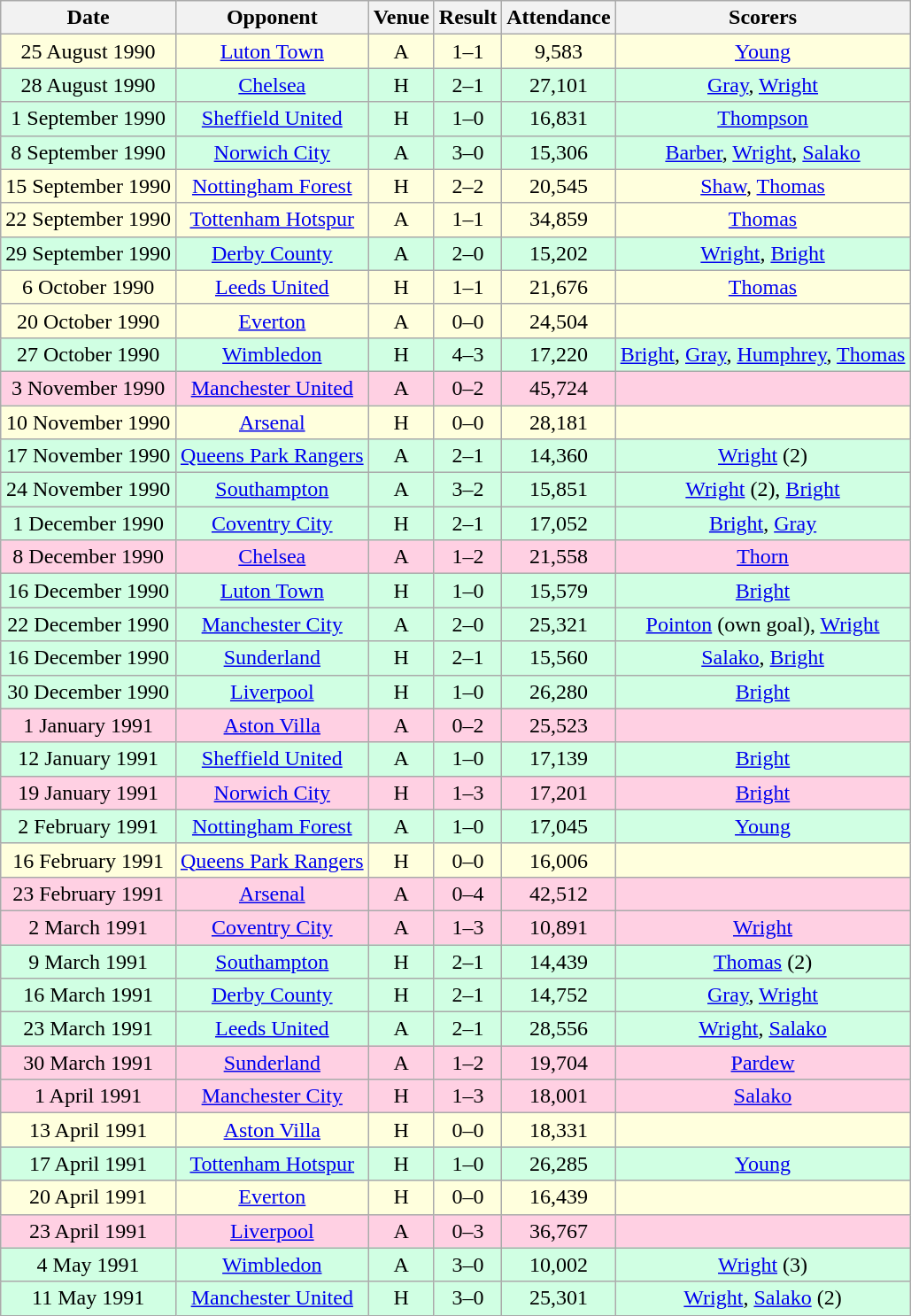<table class="wikitable sortable" style="font-size:100%; text-align:center">
<tr>
<th>Date</th>
<th>Opponent</th>
<th>Venue</th>
<th>Result</th>
<th>Attendance</th>
<th>Scorers</th>
</tr>
<tr style="background-color: #ffffdd;">
<td>25 August 1990</td>
<td><a href='#'>Luton Town</a></td>
<td>A</td>
<td>1–1</td>
<td>9,583</td>
<td><a href='#'>Young</a></td>
</tr>
<tr style="background-color: #d0ffe3;">
<td>28 August 1990</td>
<td><a href='#'>Chelsea</a></td>
<td>H</td>
<td>2–1</td>
<td>27,101</td>
<td><a href='#'>Gray</a>, <a href='#'>Wright</a></td>
</tr>
<tr style="background-color: #d0ffe3;">
<td>1 September 1990</td>
<td><a href='#'>Sheffield United</a></td>
<td>H</td>
<td>1–0</td>
<td>16,831</td>
<td><a href='#'>Thompson</a></td>
</tr>
<tr style="background-color: #d0ffe3;">
<td>8 September 1990</td>
<td><a href='#'>Norwich City</a></td>
<td>A</td>
<td>3–0</td>
<td>15,306</td>
<td><a href='#'>Barber</a>, <a href='#'>Wright</a>, <a href='#'>Salako</a></td>
</tr>
<tr style="background-color: #ffffdd;">
<td>15 September 1990</td>
<td><a href='#'>Nottingham Forest</a></td>
<td>H</td>
<td>2–2</td>
<td>20,545</td>
<td><a href='#'>Shaw</a>, <a href='#'>Thomas</a></td>
</tr>
<tr style="background-color: #ffffdd;">
<td>22 September 1990</td>
<td><a href='#'>Tottenham Hotspur</a></td>
<td>A</td>
<td>1–1</td>
<td>34,859</td>
<td><a href='#'>Thomas</a></td>
</tr>
<tr style="background-color: #d0ffe3;">
<td>29 September 1990</td>
<td><a href='#'>Derby County</a></td>
<td>A</td>
<td>2–0</td>
<td>15,202</td>
<td><a href='#'>Wright</a>, <a href='#'>Bright</a></td>
</tr>
<tr style="background-color: #ffffdd;">
<td>6 October 1990</td>
<td><a href='#'>Leeds United</a></td>
<td>H</td>
<td>1–1</td>
<td>21,676</td>
<td><a href='#'>Thomas</a></td>
</tr>
<tr style="background-color: #ffffdd;">
<td>20 October 1990</td>
<td><a href='#'>Everton</a></td>
<td>A</td>
<td>0–0</td>
<td>24,504</td>
<td></td>
</tr>
<tr style="background-color: #d0ffe3;">
<td>27 October 1990</td>
<td><a href='#'>Wimbledon</a></td>
<td>H</td>
<td>4–3</td>
<td>17,220</td>
<td><a href='#'>Bright</a>, <a href='#'>Gray</a>, <a href='#'>Humphrey</a>, <a href='#'>Thomas</a></td>
</tr>
<tr style="background-color: #ffd0e3;">
<td>3 November 1990</td>
<td><a href='#'>Manchester United</a></td>
<td>A</td>
<td>0–2</td>
<td>45,724</td>
<td></td>
</tr>
<tr style="background-color: #ffffdd;">
<td>10 November 1990</td>
<td><a href='#'>Arsenal</a></td>
<td>H</td>
<td>0–0</td>
<td>28,181</td>
<td></td>
</tr>
<tr style="background-color: #d0ffe3;">
<td>17 November 1990</td>
<td><a href='#'>Queens Park Rangers</a></td>
<td>A</td>
<td>2–1</td>
<td>14,360</td>
<td><a href='#'>Wright</a> (2)</td>
</tr>
<tr style="background-color: #d0ffe3;">
<td>24 November 1990</td>
<td><a href='#'>Southampton</a></td>
<td>A</td>
<td>3–2</td>
<td>15,851</td>
<td><a href='#'>Wright</a> (2), <a href='#'>Bright</a></td>
</tr>
<tr style="background-color: #d0ffe3;">
<td>1 December 1990</td>
<td><a href='#'>Coventry City</a></td>
<td>H</td>
<td>2–1</td>
<td>17,052</td>
<td><a href='#'>Bright</a>, <a href='#'>Gray</a></td>
</tr>
<tr style="background-color: #ffd0e3;">
<td>8 December 1990</td>
<td><a href='#'>Chelsea</a></td>
<td>A</td>
<td>1–2</td>
<td>21,558</td>
<td><a href='#'>Thorn</a></td>
</tr>
<tr style="background-color: #d0ffe3;">
<td>16 December 1990</td>
<td><a href='#'>Luton Town</a></td>
<td>H</td>
<td>1–0</td>
<td>15,579</td>
<td><a href='#'>Bright</a></td>
</tr>
<tr style="background-color: #d0ffe3;">
<td>22 December 1990</td>
<td><a href='#'>Manchester City</a></td>
<td>A</td>
<td>2–0</td>
<td>25,321</td>
<td><a href='#'>Pointon</a> (own goal), <a href='#'>Wright</a></td>
</tr>
<tr style="background-color: #d0ffe3;">
<td>16 December 1990</td>
<td><a href='#'>Sunderland</a></td>
<td>H</td>
<td>2–1</td>
<td>15,560</td>
<td><a href='#'>Salako</a>, <a href='#'>Bright</a></td>
</tr>
<tr style="background-color: #d0ffe3;">
<td>30 December 1990</td>
<td><a href='#'>Liverpool</a></td>
<td>H</td>
<td>1–0</td>
<td>26,280</td>
<td><a href='#'>Bright</a></td>
</tr>
<tr style="background-color: #ffd0e3;">
<td>1 January 1991</td>
<td><a href='#'>Aston Villa</a></td>
<td>A</td>
<td>0–2</td>
<td>25,523</td>
<td></td>
</tr>
<tr style="background-color: #d0ffe3;">
<td>12 January 1991</td>
<td><a href='#'>Sheffield United</a></td>
<td>A</td>
<td>1–0</td>
<td>17,139</td>
<td><a href='#'>Bright</a></td>
</tr>
<tr style="background-color: #ffd0e3;">
<td>19 January 1991</td>
<td><a href='#'>Norwich City</a></td>
<td>H</td>
<td>1–3</td>
<td>17,201</td>
<td><a href='#'>Bright</a></td>
</tr>
<tr style="background-color: #d0ffe3;">
<td>2 February 1991</td>
<td><a href='#'>Nottingham Forest</a></td>
<td>A</td>
<td>1–0</td>
<td>17,045</td>
<td><a href='#'>Young</a></td>
</tr>
<tr style="background-color: #ffffdd;">
<td>16 February 1991</td>
<td><a href='#'>Queens Park Rangers</a></td>
<td>H</td>
<td>0–0</td>
<td>16,006</td>
<td></td>
</tr>
<tr style="background-color: #ffd0e3;">
<td>23 February 1991</td>
<td><a href='#'>Arsenal</a></td>
<td>A</td>
<td>0–4</td>
<td>42,512</td>
<td></td>
</tr>
<tr style="background-color: #ffd0e3;">
<td>2 March 1991</td>
<td><a href='#'>Coventry City</a></td>
<td>A</td>
<td>1–3</td>
<td>10,891</td>
<td><a href='#'>Wright</a></td>
</tr>
<tr style="background-color: #d0ffe3;">
<td>9 March 1991</td>
<td><a href='#'>Southampton</a></td>
<td>H</td>
<td>2–1</td>
<td>14,439</td>
<td><a href='#'>Thomas</a> (2)</td>
</tr>
<tr style="background-color: #d0ffe3;">
<td>16 March 1991</td>
<td><a href='#'>Derby County</a></td>
<td>H</td>
<td>2–1</td>
<td>14,752</td>
<td><a href='#'>Gray</a>, <a href='#'>Wright</a></td>
</tr>
<tr style="background-color: #d0ffe3;">
<td>23 March 1991</td>
<td><a href='#'>Leeds United</a></td>
<td>A</td>
<td>2–1</td>
<td>28,556</td>
<td><a href='#'>Wright</a>, <a href='#'>Salako</a></td>
</tr>
<tr style="background-color: #ffd0e3;">
<td>30 March 1991</td>
<td><a href='#'>Sunderland</a></td>
<td>A</td>
<td>1–2</td>
<td>19,704</td>
<td><a href='#'>Pardew</a></td>
</tr>
<tr style="background-color: #ffd0e3;">
<td>1 April 1991</td>
<td><a href='#'>Manchester City</a></td>
<td>H</td>
<td>1–3</td>
<td>18,001</td>
<td><a href='#'>Salako</a></td>
</tr>
<tr style="background-color: #ffffdd;">
<td>13 April 1991</td>
<td><a href='#'>Aston Villa</a></td>
<td>H</td>
<td>0–0</td>
<td>18,331</td>
<td></td>
</tr>
<tr style="background-color: #d0ffe3;">
<td>17 April 1991</td>
<td><a href='#'>Tottenham Hotspur</a></td>
<td>H</td>
<td>1–0</td>
<td>26,285</td>
<td><a href='#'>Young</a></td>
</tr>
<tr style="background-color: #ffffdd;">
<td>20 April 1991</td>
<td><a href='#'>Everton</a></td>
<td>H</td>
<td>0–0</td>
<td>16,439</td>
<td></td>
</tr>
<tr style="background-color: #ffd0e3;">
<td>23 April 1991</td>
<td><a href='#'>Liverpool</a></td>
<td>A</td>
<td>0–3</td>
<td>36,767</td>
<td></td>
</tr>
<tr style="background-color: #d0ffe3;">
<td>4 May 1991</td>
<td><a href='#'>Wimbledon</a></td>
<td>A</td>
<td>3–0</td>
<td>10,002</td>
<td><a href='#'>Wright</a> (3)</td>
</tr>
<tr style="background-color: #d0ffe3;">
<td>11 May 1991</td>
<td><a href='#'>Manchester United</a></td>
<td>H</td>
<td>3–0</td>
<td>25,301</td>
<td><a href='#'>Wright</a>, <a href='#'>Salako</a> (2)</td>
</tr>
</table>
